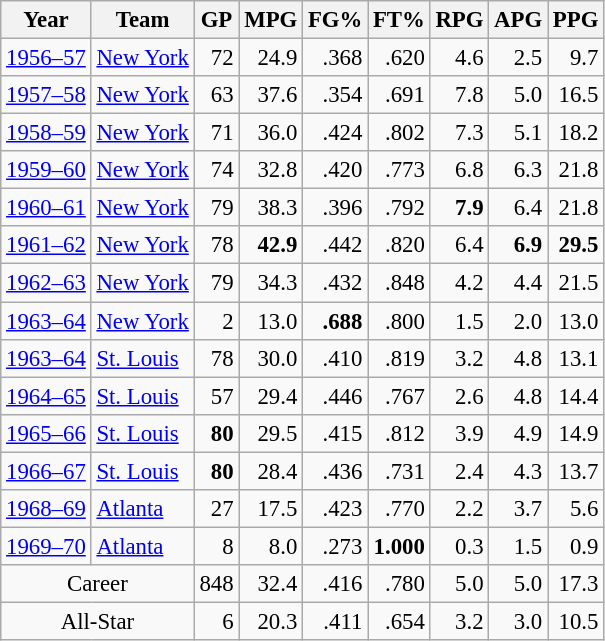<table class="wikitable sortable" style="font-size:95%; text-align:right;">
<tr>
<th>Year</th>
<th>Team</th>
<th>GP</th>
<th>MPG</th>
<th>FG%</th>
<th>FT%</th>
<th>RPG</th>
<th>APG</th>
<th>PPG</th>
</tr>
<tr>
<td style="text-align:left;"><a href='#'>1956–57</a></td>
<td style="text-align:left;"><a href='#'>New York</a></td>
<td>72</td>
<td>24.9</td>
<td>.368</td>
<td>.620</td>
<td>4.6</td>
<td>2.5</td>
<td>9.7</td>
</tr>
<tr>
<td style="text-align:left;"><a href='#'>1957–58</a></td>
<td style="text-align:left;"><a href='#'>New York</a></td>
<td>63</td>
<td>37.6</td>
<td>.354</td>
<td>.691</td>
<td>7.8</td>
<td>5.0</td>
<td>16.5</td>
</tr>
<tr>
<td style="text-align:left;"><a href='#'>1958–59</a></td>
<td style="text-align:left;"><a href='#'>New York</a></td>
<td>71</td>
<td>36.0</td>
<td>.424</td>
<td>.802</td>
<td>7.3</td>
<td>5.1</td>
<td>18.2</td>
</tr>
<tr>
<td style="text-align:left;"><a href='#'>1959–60</a></td>
<td style="text-align:left;"><a href='#'>New York</a></td>
<td>74</td>
<td>32.8</td>
<td>.420</td>
<td>.773</td>
<td>6.8</td>
<td>6.3</td>
<td>21.8</td>
</tr>
<tr>
<td style="text-align:left;"><a href='#'>1960–61</a></td>
<td style="text-align:left;"><a href='#'>New York</a></td>
<td>79</td>
<td>38.3</td>
<td>.396</td>
<td>.792</td>
<td><strong>7.9</strong></td>
<td>6.4</td>
<td>21.8</td>
</tr>
<tr>
<td style="text-align:left;"><a href='#'>1961–62</a></td>
<td style="text-align:left;"><a href='#'>New York</a></td>
<td>78</td>
<td><strong>42.9</strong></td>
<td>.442</td>
<td>.820</td>
<td>6.4</td>
<td><strong>6.9</strong></td>
<td><strong>29.5</strong></td>
</tr>
<tr>
<td style="text-align:left;"><a href='#'>1962–63</a></td>
<td style="text-align:left;"><a href='#'>New York</a></td>
<td>79</td>
<td>34.3</td>
<td>.432</td>
<td>.848</td>
<td>4.2</td>
<td>4.4</td>
<td>21.5</td>
</tr>
<tr>
<td style="text-align:left;"><a href='#'>1963–64</a></td>
<td style="text-align:left;"><a href='#'>New York</a></td>
<td>2</td>
<td>13.0</td>
<td><strong>.688</strong></td>
<td>.800</td>
<td>1.5</td>
<td>2.0</td>
<td>13.0</td>
</tr>
<tr>
<td style="text-align:left;"><a href='#'>1963–64</a></td>
<td style="text-align:left;"><a href='#'>St. Louis</a></td>
<td>78</td>
<td>30.0</td>
<td>.410</td>
<td>.819</td>
<td>3.2</td>
<td>4.8</td>
<td>13.1</td>
</tr>
<tr>
<td style="text-align:left;"><a href='#'>1964–65</a></td>
<td style="text-align:left;"><a href='#'>St. Louis</a></td>
<td>57</td>
<td>29.4</td>
<td>.446</td>
<td>.767</td>
<td>2.6</td>
<td>4.8</td>
<td>14.4</td>
</tr>
<tr>
<td style="text-align:left;"><a href='#'>1965–66</a></td>
<td style="text-align:left;"><a href='#'>St. Louis</a></td>
<td><strong>80</strong></td>
<td>29.5</td>
<td>.415</td>
<td>.812</td>
<td>3.9</td>
<td>4.9</td>
<td>14.9</td>
</tr>
<tr>
<td style="text-align:left;"><a href='#'>1966–67</a></td>
<td style="text-align:left;"><a href='#'>St. Louis</a></td>
<td><strong>80</strong></td>
<td>28.4</td>
<td>.436</td>
<td>.731</td>
<td>2.4</td>
<td>4.3</td>
<td>13.7</td>
</tr>
<tr>
<td style="text-align:left;"><a href='#'>1968–69</a></td>
<td style="text-align:left;"><a href='#'>Atlanta</a></td>
<td>27</td>
<td>17.5</td>
<td>.423</td>
<td>.770</td>
<td>2.2</td>
<td>3.7</td>
<td>5.6</td>
</tr>
<tr>
<td style="text-align:left;"><a href='#'>1969–70</a></td>
<td style="text-align:left;"><a href='#'>Atlanta</a></td>
<td>8</td>
<td>8.0</td>
<td>.273</td>
<td><strong>1.000</strong></td>
<td>0.3</td>
<td>1.5</td>
<td>0.9</td>
</tr>
<tr class="sortbottom">
<td colspan="2" style="text-align:center;">Career</td>
<td>848</td>
<td>32.4</td>
<td>.416</td>
<td>.780</td>
<td>5.0</td>
<td>5.0</td>
<td>17.3</td>
</tr>
<tr class="sortbottom">
<td colspan="2" style="text-align:center;">All-Star</td>
<td>6</td>
<td>20.3</td>
<td>.411</td>
<td>.654</td>
<td>3.2</td>
<td>3.0</td>
<td>10.5</td>
</tr>
</table>
